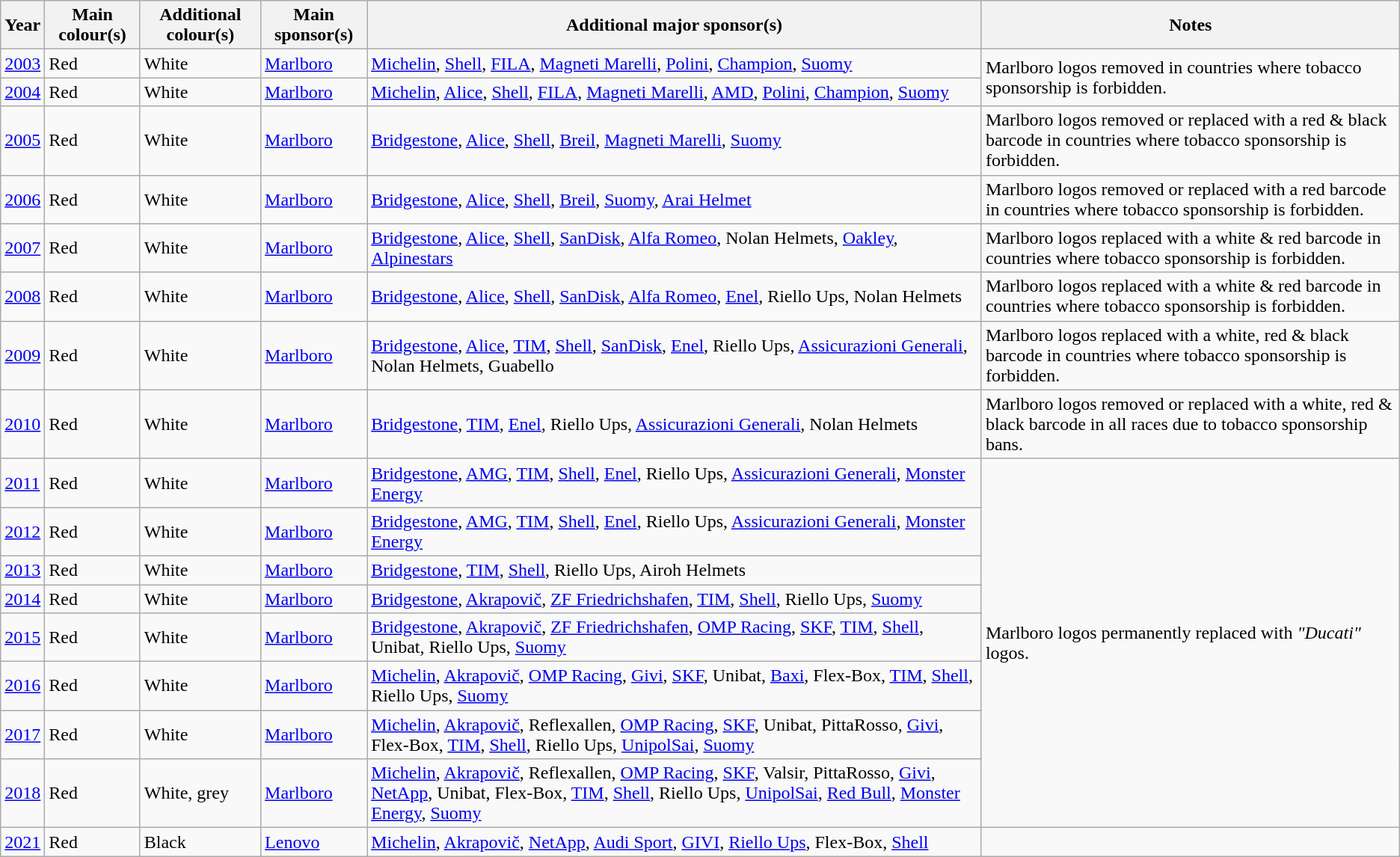<table class="wikitable">
<tr>
<th>Year</th>
<th>Main colour(s)</th>
<th>Additional colour(s)</th>
<th>Main sponsor(s)</th>
<th>Additional major sponsor(s)</th>
<th>Notes</th>
</tr>
<tr>
<td><a href='#'>2003</a></td>
<td>Red</td>
<td>White</td>
<td><a href='#'>Marlboro</a></td>
<td><a href='#'>Michelin</a>, <a href='#'>Shell</a>, <a href='#'>FILA</a>, <a href='#'>Magneti Marelli</a>, <a href='#'>Polini</a>, <a href='#'>Champion</a>, <a href='#'>Suomy</a></td>
<td rowspan="2">Marlboro logos removed in countries where tobacco sponsorship is forbidden.</td>
</tr>
<tr>
<td><a href='#'>2004</a></td>
<td>Red</td>
<td>White</td>
<td><a href='#'>Marlboro</a></td>
<td><a href='#'>Michelin</a>, <a href='#'>Alice</a>, <a href='#'>Shell</a>, <a href='#'>FILA</a>, <a href='#'>Magneti Marelli</a>, <a href='#'>AMD</a>, <a href='#'>Polini</a>, <a href='#'>Champion</a>, <a href='#'>Suomy</a></td>
</tr>
<tr>
<td><a href='#'>2005</a></td>
<td>Red</td>
<td>White</td>
<td><a href='#'>Marlboro</a></td>
<td><a href='#'>Bridgestone</a>, <a href='#'>Alice</a>, <a href='#'>Shell</a>, <a href='#'>Breil</a>, <a href='#'>Magneti Marelli</a>, <a href='#'>Suomy</a></td>
<td>Marlboro logos removed or replaced with a red & black barcode in countries where tobacco sponsorship is forbidden.</td>
</tr>
<tr>
<td><a href='#'>2006</a></td>
<td>Red</td>
<td>White</td>
<td><a href='#'>Marlboro</a></td>
<td><a href='#'>Bridgestone</a>, <a href='#'>Alice</a>, <a href='#'>Shell</a>, <a href='#'>Breil</a>, <a href='#'>Suomy</a>, <a href='#'>Arai Helmet</a></td>
<td>Marlboro logos removed or replaced with a red barcode in countries where tobacco sponsorship is forbidden.</td>
</tr>
<tr>
<td><a href='#'>2007</a></td>
<td>Red</td>
<td>White</td>
<td><a href='#'>Marlboro</a></td>
<td><a href='#'>Bridgestone</a>, <a href='#'>Alice</a>, <a href='#'>Shell</a>, <a href='#'>SanDisk</a>, <a href='#'>Alfa Romeo</a>, Nolan Helmets, <a href='#'>Oakley</a>, <a href='#'>Alpinestars</a></td>
<td>Marlboro logos replaced with a white & red barcode in countries where tobacco sponsorship is forbidden.</td>
</tr>
<tr>
<td><a href='#'>2008</a></td>
<td>Red</td>
<td>White</td>
<td><a href='#'>Marlboro</a></td>
<td><a href='#'>Bridgestone</a>, <a href='#'>Alice</a>, <a href='#'>Shell</a>, <a href='#'>SanDisk</a>, <a href='#'>Alfa Romeo</a>, <a href='#'>Enel</a>, Riello Ups, Nolan Helmets</td>
<td>Marlboro logos replaced with a white & red barcode in countries where tobacco sponsorship is forbidden.</td>
</tr>
<tr>
<td><a href='#'>2009</a></td>
<td>Red</td>
<td>White</td>
<td><a href='#'>Marlboro</a></td>
<td><a href='#'>Bridgestone</a>, <a href='#'>Alice</a>, <a href='#'>TIM</a>, <a href='#'>Shell</a>, <a href='#'>SanDisk</a>, <a href='#'>Enel</a>, Riello Ups, <a href='#'>Assicurazioni Generali</a>, Nolan Helmets, Guabello</td>
<td>Marlboro logos replaced with a white, red & black barcode in countries where tobacco sponsorship is forbidden.</td>
</tr>
<tr>
<td><a href='#'>2010</a></td>
<td>Red</td>
<td>White</td>
<td><a href='#'>Marlboro</a></td>
<td><a href='#'>Bridgestone</a>, <a href='#'>TIM</a>, <a href='#'>Enel</a>, Riello Ups, <a href='#'>Assicurazioni Generali</a>, Nolan Helmets</td>
<td>Marlboro logos removed or replaced with a white, red & black barcode in all races due to tobacco sponsorship bans.</td>
</tr>
<tr>
<td><a href='#'>2011</a></td>
<td>Red</td>
<td>White</td>
<td><a href='#'>Marlboro</a></td>
<td><a href='#'>Bridgestone</a>, <a href='#'>AMG</a>, <a href='#'>TIM</a>, <a href='#'>Shell</a>, <a href='#'>Enel</a>, Riello Ups, <a href='#'>Assicurazioni Generali</a>, <a href='#'>Monster Energy</a></td>
<td rowspan="8">Marlboro logos permanently replaced with <em>"Ducati"</em> logos.</td>
</tr>
<tr>
<td><a href='#'>2012</a></td>
<td>Red</td>
<td>White</td>
<td><a href='#'>Marlboro</a></td>
<td><a href='#'>Bridgestone</a>, <a href='#'>AMG</a>, <a href='#'>TIM</a>, <a href='#'>Shell</a>, <a href='#'>Enel</a>, Riello Ups, <a href='#'>Assicurazioni Generali</a>, <a href='#'>Monster Energy</a></td>
</tr>
<tr>
<td><a href='#'>2013</a></td>
<td>Red</td>
<td>White</td>
<td><a href='#'>Marlboro</a></td>
<td><a href='#'>Bridgestone</a>, <a href='#'>TIM</a>, <a href='#'>Shell</a>, Riello Ups, Airoh Helmets</td>
</tr>
<tr>
<td><a href='#'>2014</a></td>
<td>Red</td>
<td>White</td>
<td><a href='#'>Marlboro</a></td>
<td><a href='#'>Bridgestone</a>, <a href='#'>Akrapovič</a>, <a href='#'>ZF Friedrichshafen</a>, <a href='#'>TIM</a>, <a href='#'>Shell</a>, Riello Ups, <a href='#'>Suomy</a></td>
</tr>
<tr>
<td><a href='#'>2015</a></td>
<td>Red</td>
<td>White</td>
<td><a href='#'>Marlboro</a></td>
<td><a href='#'>Bridgestone</a>, <a href='#'>Akrapovič</a>, <a href='#'>ZF Friedrichshafen</a>, <a href='#'>OMP Racing</a>, <a href='#'>SKF</a>, <a href='#'>TIM</a>, <a href='#'>Shell</a>, Unibat, Riello Ups, <a href='#'>Suomy</a></td>
</tr>
<tr>
<td><a href='#'>2016</a></td>
<td>Red</td>
<td>White</td>
<td><a href='#'>Marlboro</a></td>
<td><a href='#'>Michelin</a>, <a href='#'>Akrapovič</a>, <a href='#'>OMP Racing</a>, <a href='#'>Givi</a>, <a href='#'>SKF</a>, Unibat, <a href='#'>Baxi</a>, Flex-Box, <a href='#'>TIM</a>, <a href='#'>Shell</a>, Riello Ups, <a href='#'>Suomy</a></td>
</tr>
<tr>
<td><a href='#'>2017</a></td>
<td>Red</td>
<td>White</td>
<td><a href='#'>Marlboro</a></td>
<td><a href='#'>Michelin</a>, <a href='#'>Akrapovič</a>, Reflexallen, <a href='#'>OMP Racing</a>, <a href='#'>SKF</a>, Unibat, PittaRosso, <a href='#'>Givi</a>, Flex-Box, <a href='#'>TIM</a>, <a href='#'>Shell</a>, Riello Ups, <a href='#'>UnipolSai</a>, <a href='#'>Suomy</a></td>
</tr>
<tr>
<td><a href='#'>2018</a></td>
<td>Red</td>
<td>White, grey</td>
<td><a href='#'>Marlboro</a></td>
<td><a href='#'>Michelin</a>, <a href='#'>Akrapovič</a>, Reflexallen, <a href='#'>OMP Racing</a>, <a href='#'>SKF</a>, Valsir, PittaRosso, <a href='#'>Givi</a>, <a href='#'>NetApp</a>, Unibat, Flex-Box, <a href='#'>TIM</a>, <a href='#'>Shell</a>, Riello Ups, <a href='#'>UnipolSai</a>, <a href='#'>Red Bull</a>, <a href='#'>Monster Energy</a>, <a href='#'>Suomy</a></td>
</tr>
<tr>
<td><a href='#'>2021</a></td>
<td>Red</td>
<td>Black</td>
<td><a href='#'>Lenovo</a></td>
<td><a href='#'>Michelin</a>, <a href='#'>Akrapovič</a>, <a href='#'>NetApp</a>, <a href='#'>Audi Sport</a>, <a href='#'>GIVI</a>, <a href='#'>Riello Ups</a>, Flex-Box, <a href='#'>Shell</a></td>
</tr>
</table>
